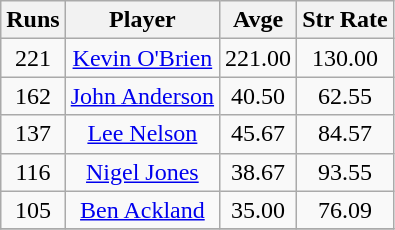<table class="wikitable" style="text-align:center;">
<tr>
<th>Runs</th>
<th>Player</th>
<th>Avge</th>
<th>Str Rate</th>
</tr>
<tr>
<td>221</td>
<td><a href='#'>Kevin O'Brien</a></td>
<td>221.00</td>
<td>130.00</td>
</tr>
<tr>
<td>162</td>
<td><a href='#'>John Anderson</a></td>
<td>40.50</td>
<td>62.55</td>
</tr>
<tr>
<td>137</td>
<td><a href='#'>Lee Nelson</a></td>
<td>45.67</td>
<td>84.57</td>
</tr>
<tr>
<td>116</td>
<td><a href='#'>Nigel Jones</a></td>
<td>38.67</td>
<td>93.55</td>
</tr>
<tr>
<td>105</td>
<td><a href='#'>Ben Ackland</a></td>
<td>35.00</td>
<td>76.09</td>
</tr>
<tr>
</tr>
</table>
